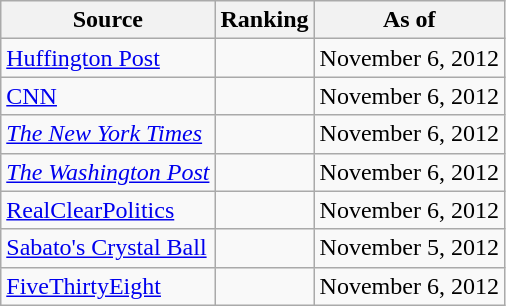<table class="wikitable" style="text-align:center">
<tr>
<th>Source</th>
<th>Ranking</th>
<th>As of</th>
</tr>
<tr>
<td align="left"><a href='#'>Huffington Post</a></td>
<td></td>
<td>November 6, 2012</td>
</tr>
<tr>
<td align="left"><a href='#'>CNN</a></td>
<td></td>
<td>November 6, 2012</td>
</tr>
<tr>
<td align=left><em><a href='#'>The New York Times</a></em></td>
<td></td>
<td>November 6, 2012</td>
</tr>
<tr>
<td align="left"><em><a href='#'>The Washington Post</a></em></td>
<td></td>
<td>November 6, 2012</td>
</tr>
<tr>
<td align="left"><a href='#'>RealClearPolitics</a></td>
<td></td>
<td>November 6, 2012</td>
</tr>
<tr>
<td align="left"><a href='#'>Sabato's Crystal Ball</a></td>
<td></td>
<td>November 5, 2012</td>
</tr>
<tr>
<td align="left"><a href='#'>FiveThirtyEight</a></td>
<td></td>
<td>November 6, 2012</td>
</tr>
</table>
